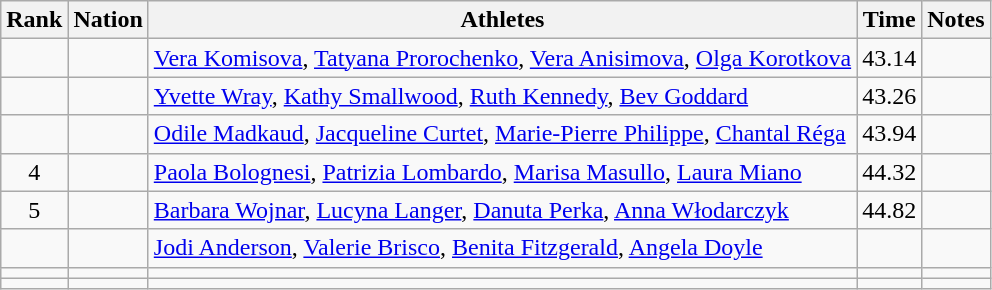<table class="wikitable sortable" style="text-align:center">
<tr>
<th>Rank</th>
<th>Nation</th>
<th>Athletes</th>
<th>Time</th>
<th>Notes</th>
</tr>
<tr>
<td></td>
<td align=left></td>
<td align=left><a href='#'>Vera Komisova</a>, <a href='#'>Tatyana Prorochenko</a>, <a href='#'>Vera Anisimova</a>, <a href='#'>Olga Korotkova</a></td>
<td>43.14</td>
<td></td>
</tr>
<tr>
<td></td>
<td align=left></td>
<td align=left><a href='#'>Yvette Wray</a>, <a href='#'>Kathy Smallwood</a>, <a href='#'>Ruth Kennedy</a>, <a href='#'>Bev Goddard</a></td>
<td>43.26</td>
<td></td>
</tr>
<tr>
<td></td>
<td align=left></td>
<td align=left><a href='#'>Odile Madkaud</a>, <a href='#'>Jacqueline Curtet</a>, <a href='#'>Marie-Pierre Philippe</a>, <a href='#'>Chantal Réga</a></td>
<td>43.94</td>
<td></td>
</tr>
<tr>
<td>4</td>
<td align=left></td>
<td align=left><a href='#'>Paola Bolognesi</a>, <a href='#'>Patrizia Lombardo</a>, <a href='#'>Marisa Masullo</a>, <a href='#'>Laura Miano</a></td>
<td>44.32</td>
<td></td>
</tr>
<tr>
<td>5</td>
<td align=left></td>
<td align=left><a href='#'>Barbara Wojnar</a>, <a href='#'>Lucyna Langer</a>, <a href='#'>Danuta Perka</a>, <a href='#'>Anna Włodarczyk</a></td>
<td>44.82</td>
<td></td>
</tr>
<tr>
<td></td>
<td align=left></td>
<td align=left><a href='#'>Jodi Anderson</a>, <a href='#'>Valerie Brisco</a>, <a href='#'>Benita Fitzgerald</a>, <a href='#'>Angela Doyle</a></td>
<td></td>
<td></td>
</tr>
<tr>
<td></td>
<td align=left></td>
<td align=left></td>
<td></td>
<td></td>
</tr>
<tr>
<td></td>
<td align=left></td>
<td align=left></td>
<td></td>
<td></td>
</tr>
</table>
